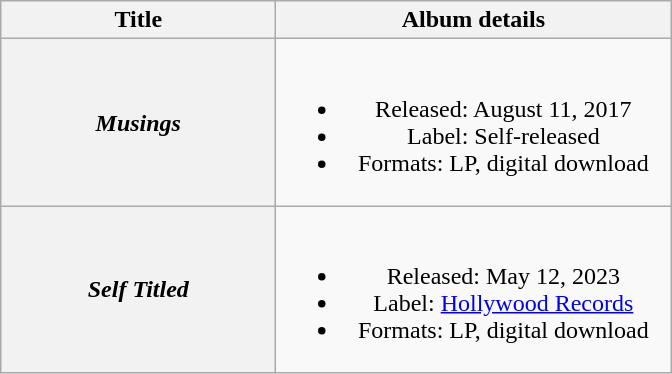<table class="wikitable plainrowheaders" style="text-align:center;">
<tr>
<th scope="col" style="width:11em;">Title</th>
<th scope="col" style="width:16em;">Album details</th>
</tr>
<tr>
<th scope="row"><em>Musings</em></th>
<td><br><ul><li>Released: August 11, 2017</li><li>Label: Self-released</li><li>Formats: LP, digital download</li></ul></td>
</tr>
<tr>
<th scope="row"><em>Self Titled</em></th>
<td><br><ul><li>Released: May 12, 2023</li><li>Label: <a href='#'>Hollywood Records</a></li><li>Formats: LP, digital download</li></ul></td>
</tr>
</table>
